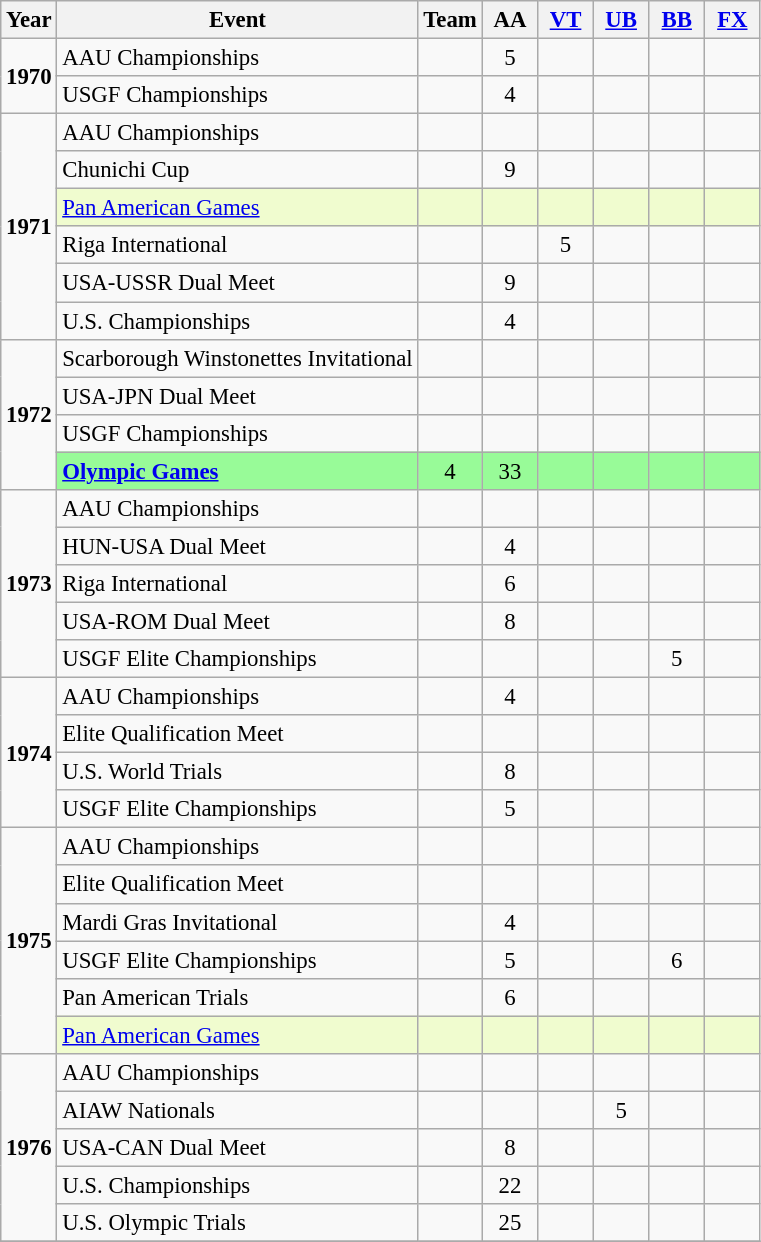<table class="wikitable" style="text-align:center; font-size:95%;">
<tr>
<th align=center>Year</th>
<th align=center>Event</th>
<th style="width:30px;">Team</th>
<th style="width:30px;">AA</th>
<th style="width:30px;"><a href='#'>VT</a></th>
<th style="width:30px;"><a href='#'>UB</a></th>
<th style="width:30px;"><a href='#'>BB</a></th>
<th style="width:30px;"><a href='#'>FX</a></th>
</tr>
<tr>
<td rowspan="2"><strong>1970</strong></td>
<td align=left>AAU Championships</td>
<td></td>
<td>5</td>
<td></td>
<td></td>
<td></td>
<td></td>
</tr>
<tr>
<td align=left>USGF Championships</td>
<td></td>
<td>4</td>
<td></td>
<td></td>
<td></td>
<td></td>
</tr>
<tr>
<td rowspan="6"><strong>1971</strong></td>
<td align=left>AAU Championships</td>
<td></td>
<td></td>
<td></td>
<td></td>
<td></td>
<td></td>
</tr>
<tr>
<td align=left>Chunichi Cup</td>
<td></td>
<td>9</td>
<td></td>
<td></td>
<td></td>
<td></td>
</tr>
<tr bgcolor=#F0FCCF>
<td align=left><a href='#'>Pan American Games</a></td>
<td></td>
<td></td>
<td></td>
<td></td>
<td></td>
<td></td>
</tr>
<tr>
<td align=left>Riga International</td>
<td></td>
<td></td>
<td>5</td>
<td></td>
<td></td>
<td></td>
</tr>
<tr>
<td align=left>USA-USSR Dual Meet</td>
<td></td>
<td>9</td>
<td></td>
<td></td>
<td></td>
<td></td>
</tr>
<tr>
<td align=left>U.S. Championships</td>
<td></td>
<td>4</td>
<td></td>
<td></td>
<td></td>
<td></td>
</tr>
<tr>
<td rowspan="4"><strong>1972</strong></td>
<td align=left>Scarborough Winstonettes Invitational</td>
<td></td>
<td></td>
<td></td>
<td></td>
<td></td>
<td></td>
</tr>
<tr>
<td align=left>USA-JPN Dual Meet</td>
<td></td>
<td></td>
<td></td>
<td></td>
<td></td>
<td></td>
</tr>
<tr>
<td align=left>USGF Championships</td>
<td></td>
<td></td>
<td></td>
<td></td>
<td></td>
<td></td>
</tr>
<tr bgcolor=98FB98>
<td align=left><strong><a href='#'>Olympic Games</a></strong></td>
<td>4</td>
<td>33</td>
<td></td>
<td></td>
<td></td>
<td></td>
</tr>
<tr>
<td rowspan="5"><strong>1973</strong></td>
<td align=left>AAU Championships</td>
<td></td>
<td></td>
<td></td>
<td></td>
<td></td>
<td></td>
</tr>
<tr>
<td align=left>HUN-USA Dual Meet</td>
<td></td>
<td>4</td>
<td></td>
<td></td>
<td></td>
<td></td>
</tr>
<tr>
<td align=left>Riga International</td>
<td></td>
<td>6</td>
<td></td>
<td></td>
<td></td>
<td></td>
</tr>
<tr>
<td align=left>USA-ROM Dual Meet</td>
<td></td>
<td>8</td>
<td></td>
<td></td>
<td></td>
<td></td>
</tr>
<tr>
<td align=left>USGF Elite Championships</td>
<td></td>
<td></td>
<td></td>
<td></td>
<td>5</td>
<td></td>
</tr>
<tr>
<td rowspan="4"><strong>1974</strong></td>
<td align=left>AAU Championships</td>
<td></td>
<td>4</td>
<td></td>
<td></td>
<td></td>
<td></td>
</tr>
<tr>
<td align=left>Elite Qualification Meet</td>
<td></td>
<td></td>
<td></td>
<td></td>
<td></td>
<td></td>
</tr>
<tr>
<td align=left>U.S. World Trials</td>
<td></td>
<td>8</td>
<td></td>
<td></td>
<td></td>
<td></td>
</tr>
<tr>
<td align=left>USGF Elite Championships</td>
<td></td>
<td>5</td>
<td></td>
<td></td>
<td></td>
<td></td>
</tr>
<tr>
<td rowspan="6"><strong>1975</strong></td>
<td align=left>AAU Championships</td>
<td></td>
<td></td>
<td></td>
<td></td>
<td></td>
<td></td>
</tr>
<tr>
<td align=left>Elite Qualification Meet</td>
<td></td>
<td></td>
<td></td>
<td></td>
<td></td>
<td></td>
</tr>
<tr>
<td align=left>Mardi Gras Invitational</td>
<td></td>
<td>4</td>
<td></td>
<td></td>
<td></td>
<td></td>
</tr>
<tr>
<td align=left>USGF Elite Championships</td>
<td></td>
<td>5</td>
<td></td>
<td></td>
<td>6</td>
<td></td>
</tr>
<tr>
<td align=left>Pan American Trials</td>
<td></td>
<td>6</td>
<td></td>
<td></td>
<td></td>
<td></td>
</tr>
<tr bgcolor=#F0FCCF>
<td align=left><a href='#'>Pan American Games</a></td>
<td></td>
<td></td>
<td></td>
<td></td>
<td></td>
<td></td>
</tr>
<tr>
<td rowspan="5"><strong>1976</strong></td>
<td align=left>AAU Championships</td>
<td></td>
<td></td>
<td></td>
<td></td>
<td></td>
<td></td>
</tr>
<tr>
<td align=left>AIAW Nationals</td>
<td></td>
<td></td>
<td></td>
<td>5</td>
<td></td>
<td></td>
</tr>
<tr>
<td align=left>USA-CAN Dual Meet</td>
<td></td>
<td>8</td>
<td></td>
<td></td>
<td></td>
<td></td>
</tr>
<tr>
<td align=left>U.S. Championships</td>
<td></td>
<td>22</td>
<td></td>
<td></td>
<td></td>
<td></td>
</tr>
<tr>
<td align=left>U.S. Olympic Trials</td>
<td></td>
<td>25</td>
<td></td>
<td></td>
<td></td>
<td></td>
</tr>
<tr>
</tr>
</table>
